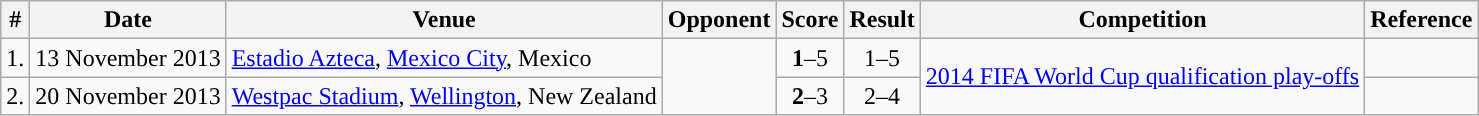<table class="wikitable">
<tr>
<th>#</th>
<th>Date</th>
<th>Venue</th>
<th>Opponent</th>
<th>Score</th>
<th>Result</th>
<th>Competition</th>
<th>Reference</th>
</tr>
<tr>
<td>1.</td>
<td>13 November 2013</td>
<td><a href='#'>Estadio Azteca</a>, <a href='#'>Mexico City</a>, Mexico</td>
<td rowspan="2"></td>
<td align=center><strong>1</strong>–5</td>
<td align=center>1–5</td>
<td rowspan="2"><a href='#'>2014 FIFA World Cup qualification play-offs</a></td>
<td></td>
</tr>
<tr>
<td>2.</td>
<td>20 November 2013</td>
<td><a href='#'>Westpac Stadium</a>, <a href='#'>Wellington</a>, New Zealand</td>
<td align=center><strong>2</strong>–3</td>
<td align=center>2–4</td>
<td></td>
</tr>
</table>
